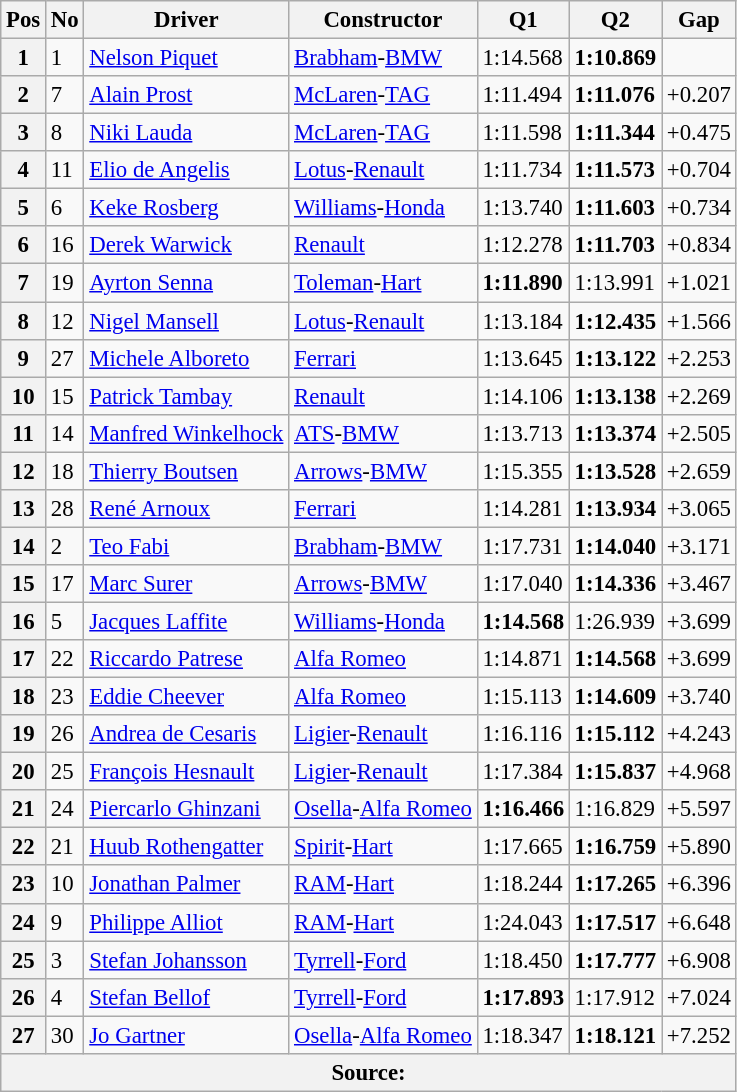<table class="wikitable sortable" style="font-size: 95%;">
<tr>
<th>Pos</th>
<th>No</th>
<th>Driver</th>
<th>Constructor</th>
<th>Q1</th>
<th>Q2</th>
<th>Gap</th>
</tr>
<tr>
<th>1</th>
<td>1</td>
<td> <a href='#'>Nelson Piquet</a></td>
<td><a href='#'>Brabham</a>-<a href='#'>BMW</a></td>
<td>1:14.568</td>
<td><strong>1:10.869</strong></td>
<td></td>
</tr>
<tr>
<th>2</th>
<td>7</td>
<td> <a href='#'>Alain Prost</a></td>
<td><a href='#'>McLaren</a>-<a href='#'>TAG</a></td>
<td>1:11.494</td>
<td><strong>1:11.076</strong></td>
<td>+0.207</td>
</tr>
<tr>
<th>3</th>
<td>8</td>
<td> <a href='#'>Niki Lauda</a></td>
<td><a href='#'>McLaren</a>-<a href='#'>TAG</a></td>
<td>1:11.598</td>
<td><strong>1:11.344</strong></td>
<td>+0.475</td>
</tr>
<tr>
<th>4</th>
<td>11</td>
<td> <a href='#'>Elio de Angelis</a></td>
<td><a href='#'>Lotus</a>-<a href='#'>Renault</a></td>
<td>1:11.734</td>
<td><strong>1:11.573</strong></td>
<td>+0.704</td>
</tr>
<tr>
<th>5</th>
<td>6</td>
<td> <a href='#'>Keke Rosberg</a></td>
<td><a href='#'>Williams</a>-<a href='#'>Honda</a></td>
<td>1:13.740</td>
<td><strong>1:11.603</strong></td>
<td>+0.734</td>
</tr>
<tr>
<th>6</th>
<td>16</td>
<td> <a href='#'>Derek Warwick</a></td>
<td><a href='#'>Renault</a></td>
<td>1:12.278</td>
<td><strong>1:11.703</strong></td>
<td>+0.834</td>
</tr>
<tr>
<th>7</th>
<td>19</td>
<td> <a href='#'>Ayrton Senna</a></td>
<td><a href='#'>Toleman</a>-<a href='#'>Hart</a></td>
<td><strong>1:11.890</strong></td>
<td>1:13.991</td>
<td>+1.021</td>
</tr>
<tr>
<th>8</th>
<td>12</td>
<td> <a href='#'>Nigel Mansell</a></td>
<td><a href='#'>Lotus</a>-<a href='#'>Renault</a></td>
<td>1:13.184</td>
<td><strong>1:12.435</strong></td>
<td>+1.566</td>
</tr>
<tr>
<th>9</th>
<td>27</td>
<td> <a href='#'>Michele Alboreto</a></td>
<td><a href='#'>Ferrari</a></td>
<td>1:13.645</td>
<td><strong>1:13.122</strong></td>
<td>+2.253</td>
</tr>
<tr>
<th>10</th>
<td>15</td>
<td> <a href='#'>Patrick Tambay</a></td>
<td><a href='#'>Renault</a></td>
<td>1:14.106</td>
<td><strong>1:13.138</strong></td>
<td>+2.269</td>
</tr>
<tr>
<th>11</th>
<td>14</td>
<td> <a href='#'>Manfred Winkelhock</a></td>
<td><a href='#'>ATS</a>-<a href='#'>BMW</a></td>
<td>1:13.713</td>
<td><strong>1:13.374</strong></td>
<td>+2.505</td>
</tr>
<tr>
<th>12</th>
<td>18</td>
<td> <a href='#'>Thierry Boutsen</a></td>
<td><a href='#'>Arrows</a>-<a href='#'>BMW</a></td>
<td>1:15.355</td>
<td><strong>1:13.528</strong></td>
<td>+2.659</td>
</tr>
<tr>
<th>13</th>
<td>28</td>
<td> <a href='#'>René Arnoux</a></td>
<td><a href='#'>Ferrari</a></td>
<td>1:14.281</td>
<td><strong>1:13.934</strong></td>
<td>+3.065</td>
</tr>
<tr>
<th>14</th>
<td>2</td>
<td> <a href='#'>Teo Fabi</a></td>
<td><a href='#'>Brabham</a>-<a href='#'>BMW</a></td>
<td>1:17.731</td>
<td><strong>1:14.040</strong></td>
<td>+3.171</td>
</tr>
<tr>
<th>15</th>
<td>17</td>
<td> <a href='#'>Marc Surer</a></td>
<td><a href='#'>Arrows</a>-<a href='#'>BMW</a></td>
<td>1:17.040</td>
<td><strong>1:14.336</strong></td>
<td>+3.467</td>
</tr>
<tr>
<th>16</th>
<td>5</td>
<td> <a href='#'>Jacques Laffite</a></td>
<td><a href='#'>Williams</a>-<a href='#'>Honda</a></td>
<td><strong>1:14.568</strong></td>
<td>1:26.939</td>
<td>+3.699</td>
</tr>
<tr>
<th>17</th>
<td>22</td>
<td> <a href='#'>Riccardo Patrese</a></td>
<td><a href='#'>Alfa Romeo</a></td>
<td>1:14.871</td>
<td><strong>1:14.568</strong></td>
<td>+3.699</td>
</tr>
<tr>
<th>18</th>
<td>23</td>
<td> <a href='#'>Eddie Cheever</a></td>
<td><a href='#'>Alfa Romeo</a></td>
<td>1:15.113</td>
<td><strong>1:14.609</strong></td>
<td>+3.740</td>
</tr>
<tr>
<th>19</th>
<td>26</td>
<td> <a href='#'>Andrea de Cesaris</a></td>
<td><a href='#'>Ligier</a>-<a href='#'>Renault</a></td>
<td>1:16.116</td>
<td><strong>1:15.112</strong></td>
<td>+4.243</td>
</tr>
<tr>
<th>20</th>
<td>25</td>
<td> <a href='#'>François Hesnault</a></td>
<td><a href='#'>Ligier</a>-<a href='#'>Renault</a></td>
<td>1:17.384</td>
<td><strong>1:15.837</strong></td>
<td>+4.968</td>
</tr>
<tr>
<th>21</th>
<td>24</td>
<td> <a href='#'>Piercarlo Ghinzani</a></td>
<td><a href='#'>Osella</a>-<a href='#'>Alfa Romeo</a></td>
<td><strong>1:16.466</strong></td>
<td>1:16.829</td>
<td>+5.597</td>
</tr>
<tr>
<th>22</th>
<td>21</td>
<td> <a href='#'>Huub Rothengatter</a></td>
<td><a href='#'>Spirit</a>-<a href='#'>Hart</a></td>
<td>1:17.665</td>
<td><strong>1:16.759</strong></td>
<td>+5.890</td>
</tr>
<tr>
<th>23</th>
<td>10</td>
<td> <a href='#'>Jonathan Palmer</a></td>
<td><a href='#'>RAM</a>-<a href='#'>Hart</a></td>
<td>1:18.244</td>
<td><strong>1:17.265</strong></td>
<td>+6.396</td>
</tr>
<tr>
<th>24</th>
<td>9</td>
<td> <a href='#'>Philippe Alliot</a></td>
<td><a href='#'>RAM</a>-<a href='#'>Hart</a></td>
<td>1:24.043</td>
<td><strong>1:17.517</strong></td>
<td>+6.648</td>
</tr>
<tr>
<th>25</th>
<td>3</td>
<td> <a href='#'>Stefan Johansson</a></td>
<td><a href='#'>Tyrrell</a>-<a href='#'>Ford</a></td>
<td>1:18.450</td>
<td><strong>1:17.777</strong></td>
<td>+6.908</td>
</tr>
<tr>
<th>26</th>
<td>4</td>
<td> <a href='#'>Stefan Bellof</a></td>
<td><a href='#'>Tyrrell</a>-<a href='#'>Ford</a></td>
<td><strong>1:17.893</strong></td>
<td>1:17.912</td>
<td>+7.024</td>
</tr>
<tr>
<th>27</th>
<td>30</td>
<td> <a href='#'>Jo Gartner</a></td>
<td><a href='#'>Osella</a>-<a href='#'>Alfa Romeo</a></td>
<td>1:18.347</td>
<td><strong>1:18.121</strong></td>
<td>+7.252</td>
</tr>
<tr>
<th colspan="8">Source:</th>
</tr>
</table>
